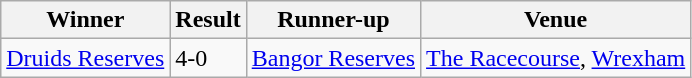<table class="wikitable">
<tr>
<th>Winner</th>
<th>Result</th>
<th>Runner-up</th>
<th>Venue</th>
</tr>
<tr>
<td><a href='#'>Druids Reserves</a></td>
<td>4-0</td>
<td><a href='#'>Bangor Reserves</a></td>
<td><a href='#'>The Racecourse</a>, <a href='#'>Wrexham</a></td>
</tr>
</table>
